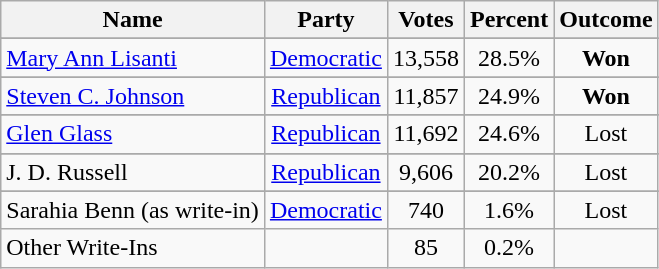<table class=wikitable style="text-align:center">
<tr>
<th>Name</th>
<th>Party</th>
<th>Votes</th>
<th>Percent</th>
<th>Outcome</th>
</tr>
<tr>
</tr>
<tr>
<td align=left><a href='#'>Mary Ann Lisanti</a></td>
<td><a href='#'>Democratic</a></td>
<td>13,558</td>
<td>28.5%</td>
<td><strong>Won</strong></td>
</tr>
<tr>
</tr>
<tr>
<td align=left><a href='#'>Steven C. Johnson</a></td>
<td><a href='#'>Republican</a></td>
<td>11,857</td>
<td>24.9%</td>
<td><strong>Won</strong></td>
</tr>
<tr>
</tr>
<tr>
<td align=left><a href='#'>Glen Glass</a></td>
<td><a href='#'>Republican</a></td>
<td>11,692</td>
<td>24.6%</td>
<td>Lost</td>
</tr>
<tr>
</tr>
<tr>
<td align=left>J. D. Russell</td>
<td><a href='#'>Republican</a></td>
<td>9,606</td>
<td>20.2%</td>
<td>Lost</td>
</tr>
<tr>
</tr>
<tr>
<td align=left>Sarahia Benn (as write-in)</td>
<td><a href='#'>Democratic</a></td>
<td>740</td>
<td>1.6%</td>
<td>Lost</td>
</tr>
<tr>
<td align=left>Other Write-Ins</td>
<td></td>
<td>85</td>
<td>0.2%</td>
<td></td>
</tr>
</table>
